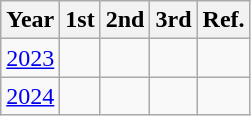<table class="wikitable" style="text-align: center;">
<tr>
<th>Year</th>
<th>1st</th>
<th>2nd</th>
<th>3rd</th>
<th>Ref.</th>
</tr>
<tr>
<td> <a href='#'>2023</a></td>
<td><strong></strong></td>
<td></td>
<td></td>
<td></td>
</tr>
<tr>
<td> <a href='#'>2024</a></td>
<td><strong></strong></td>
<td></td>
<td></td>
<td></td>
</tr>
</table>
